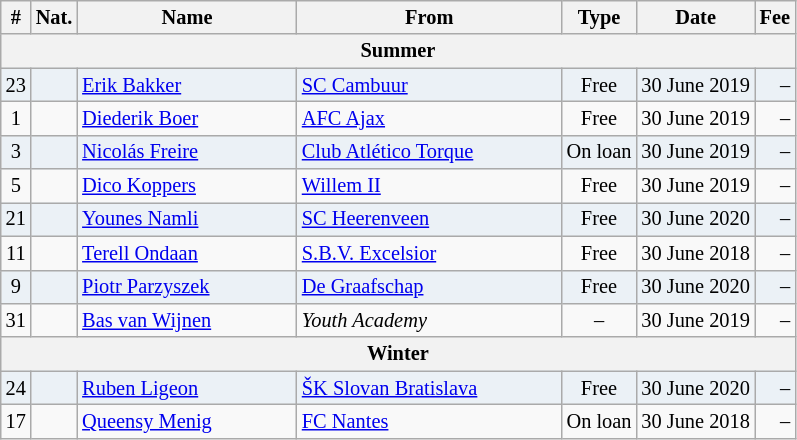<table class="wikitable sortable" style="font-size:85%;">
<tr>
<th>#</th>
<th>Nat.</th>
<th width="140">Name</th>
<th width="170">From</th>
<th>Type</th>
<th>Date</th>
<th>Fee</th>
</tr>
<tr>
<th colspan=7>Summer</th>
</tr>
<tr bgcolor="#EBF1F6">
<td align=center>23</td>
<td align=center></td>
<td><a href='#'>Erik Bakker</a></td>
<td> <a href='#'>SC Cambuur</a></td>
<td align=center>Free</td>
<td align=center>30 June 2019</td>
<td align=right>–</td>
</tr>
<tr>
<td align=center>1</td>
<td align=center></td>
<td><a href='#'>Diederik Boer</a></td>
<td> <a href='#'>AFC Ajax</a></td>
<td align=center>Free</td>
<td align=center>30 June 2019</td>
<td align=right>–</td>
</tr>
<tr bgcolor="#EBF1F6">
<td align=center>3</td>
<td align=center></td>
<td><a href='#'>Nicolás Freire</a></td>
<td> <a href='#'>Club Atlético Torque</a></td>
<td align=center>On loan</td>
<td align=center>30 June 2019</td>
<td align=right>–</td>
</tr>
<tr>
<td align=center>5</td>
<td align=center></td>
<td><a href='#'>Dico Koppers</a></td>
<td> <a href='#'>Willem II</a></td>
<td align=center>Free</td>
<td align=center>30 June 2019</td>
<td align=right>–</td>
</tr>
<tr bgcolor="#EBF1F6">
<td align=center>21</td>
<td align=center></td>
<td><a href='#'>Younes Namli</a></td>
<td> <a href='#'>SC Heerenveen</a></td>
<td align=center>Free</td>
<td align=center>30 June 2020</td>
<td align=right>–</td>
</tr>
<tr>
<td align=center>11</td>
<td align=center></td>
<td><a href='#'>Terell Ondaan</a></td>
<td> <a href='#'>S.B.V. Excelsior</a></td>
<td align=center>Free</td>
<td align=center>30 June 2018</td>
<td align=right>–</td>
</tr>
<tr bgcolor="#EBF1F6">
<td align=center>9</td>
<td align=center></td>
<td><a href='#'>Piotr Parzyszek</a></td>
<td> <a href='#'>De Graafschap</a></td>
<td align=center>Free</td>
<td align=center>30 June 2020</td>
<td align=right>–</td>
</tr>
<tr>
<td align=center>31</td>
<td align=center></td>
<td><a href='#'>Bas van Wijnen</a></td>
<td><em>Youth Academy</em></td>
<td align=center>–</td>
<td align=center>30 June 2019</td>
<td align=right>–</td>
</tr>
<tr>
<th colspan=7>Winter</th>
</tr>
<tr bgcolor="#EBF1F6">
<td align=center>24</td>
<td align=center></td>
<td><a href='#'>Ruben Ligeon</a></td>
<td> <a href='#'>ŠK Slovan Bratislava</a></td>
<td align=center>Free</td>
<td align=center>30 June 2020</td>
<td align=right>–</td>
</tr>
<tr>
<td align=center>17</td>
<td align=center></td>
<td><a href='#'>Queensy Menig</a></td>
<td> <a href='#'>FC Nantes</a></td>
<td align=center>On loan</td>
<td align=center>30 June 2018</td>
<td align=right>–</td>
</tr>
</table>
